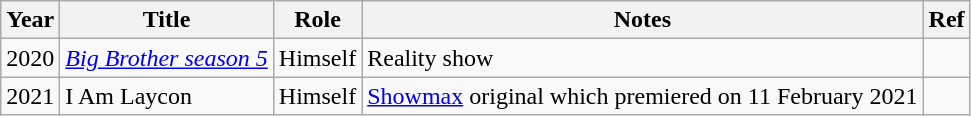<table class="wikitable sortable">
<tr>
<th>Year</th>
<th>Title</th>
<th>Role</th>
<th>Notes</th>
<th>Ref</th>
</tr>
<tr>
<td>2020</td>
<td><em><a href='#'>Big Brother season 5</a></em></td>
<td>Himself</td>
<td>Reality show</td>
<td></td>
</tr>
<tr>
<td>2021</td>
<td>I Am Laycon</td>
<td>Himself</td>
<td><a href='#'>Showmax</a> original which premiered on 11 February 2021</td>
<td></td>
</tr>
</table>
